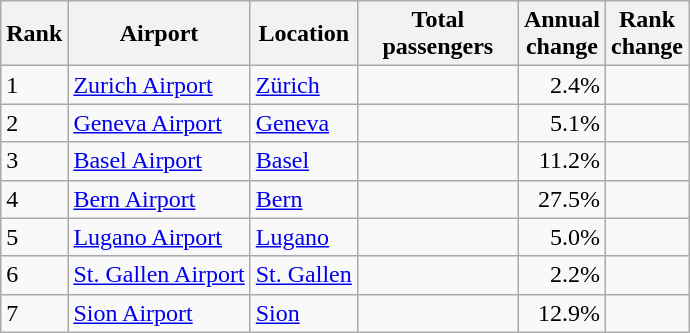<table class="wikitable">
<tr>
<th>Rank</th>
<th>Airport</th>
<th>Location</th>
<th style="width:100px">Total<br>passengers</th>
<th>Annual<br>change</th>
<th>Rank<br>change</th>
</tr>
<tr>
<td>1</td>
<td><a href='#'>Zurich Airport</a></td>
<td><a href='#'>Zürich</a></td>
<td align="right"></td>
<td align="right">2.4%</td>
<td style="text-align:center;"></td>
</tr>
<tr>
<td>2</td>
<td><a href='#'>Geneva Airport</a></td>
<td><a href='#'>Geneva</a></td>
<td align="right"></td>
<td align="right">5.1%</td>
<td style="text-align:center;"></td>
</tr>
<tr>
<td>3</td>
<td><a href='#'>Basel Airport</a></td>
<td><a href='#'>Basel</a></td>
<td align="right"></td>
<td align="right">11.2%</td>
<td style="text-align:center;"></td>
</tr>
<tr>
<td>4</td>
<td><a href='#'>Bern Airport</a></td>
<td><a href='#'>Bern</a></td>
<td align="right"></td>
<td align="right">27.5%</td>
<td style="text-align:center;"></td>
</tr>
<tr>
<td>5</td>
<td><a href='#'>Lugano Airport</a></td>
<td><a href='#'>Lugano</a></td>
<td align="right"></td>
<td align="right">5.0%</td>
<td style="text-align:center;"></td>
</tr>
<tr>
<td>6</td>
<td><a href='#'>St. Gallen Airport</a></td>
<td><a href='#'>St. Gallen</a></td>
<td align="right"></td>
<td align="right">2.2%</td>
<td style="text-align:center;"></td>
</tr>
<tr>
<td>7</td>
<td><a href='#'>Sion Airport</a></td>
<td><a href='#'>Sion</a></td>
<td align="right"></td>
<td align="right">12.9%</td>
<td style="text-align:center;"></td>
</tr>
</table>
